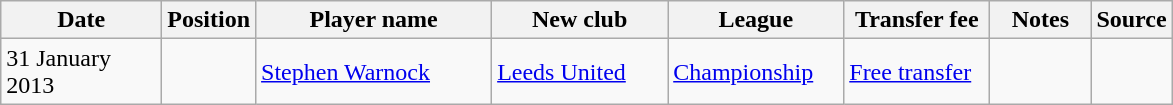<table class="wikitable">
<tr>
<th width=100>Date</th>
<th width=20>Position</th>
<th width=150>Player name</th>
<th width=110>New club</th>
<th width=110>League</th>
<th width=90>Transfer fee</th>
<th width=60>Notes</th>
<th width=10>Source</th>
</tr>
<tr>
<td>31 January 2013</td>
<td></td>
<td> <a href='#'>Stephen Warnock</a></td>
<td> <a href='#'>Leeds United</a></td>
<td> <a href='#'>Championship</a></td>
<td><a href='#'>Free transfer</a></td>
<td></td>
<td></td>
</tr>
</table>
